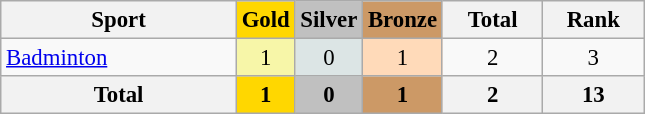<table class="wikitable sortable" style="text-align:center; font-size:95%">
<tr>
<th width=150>Sport</th>
<th style="background-color:gold; width=60;"><strong>Gold</strong></th>
<th style="background-color:silver; width=60;"><strong>Silver</strong></th>
<th style="background-color:#cc9966; width=60;"><strong>Bronze</strong></th>
<th width=60>Total</th>
<th width=60>Rank</th>
</tr>
<tr>
<td align=left> <a href='#'>Badminton</a></td>
<td bgcolor=#f7f6a8>1</td>
<td bgcolor=#dce5e5>0</td>
<td bgcolor=#ffdab9>1</td>
<td>2</td>
<td>3</td>
</tr>
<tr>
<th>Total</th>
<th style="background-color:gold; width=60;">1</th>
<th style="background-color:silver; width=60;">0</th>
<th style="background-color:#cc9966; width=60;">1</th>
<th>2</th>
<th>13</th>
</tr>
</table>
